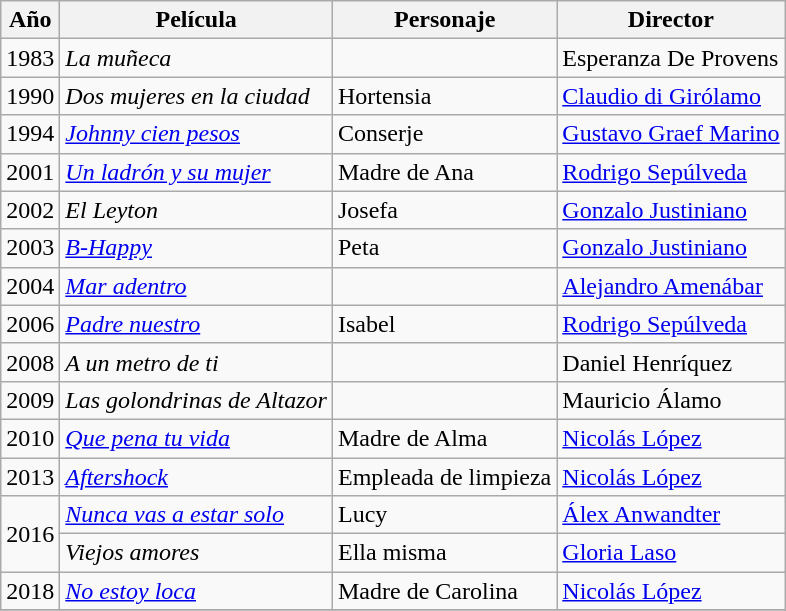<table class="wikitable">
<tr>
<th>Año</th>
<th>Película</th>
<th>Personaje</th>
<th>Director</th>
</tr>
<tr>
<td>1983</td>
<td><em>La muñeca</em></td>
<td></td>
<td>Esperanza De Provens</td>
</tr>
<tr>
<td>1990</td>
<td><em>Dos mujeres en la ciudad</em></td>
<td>Hortensia</td>
<td><a href='#'>Claudio di Girólamo</a></td>
</tr>
<tr>
<td>1994</td>
<td><em><a href='#'>Johnny cien pesos</a></em></td>
<td>Conserje</td>
<td><a href='#'>Gustavo Graef Marino</a></td>
</tr>
<tr>
<td>2001</td>
<td><em><a href='#'>Un ladrón y su mujer</a></em></td>
<td>Madre de Ana</td>
<td><a href='#'>Rodrigo Sepúlveda</a></td>
</tr>
<tr>
<td>2002</td>
<td><em>El Leyton</em></td>
<td>Josefa</td>
<td><a href='#'>Gonzalo Justiniano</a></td>
</tr>
<tr>
<td>2003</td>
<td><em><a href='#'>B-Happy</a></em></td>
<td>Peta</td>
<td><a href='#'>Gonzalo Justiniano</a></td>
</tr>
<tr>
<td>2004</td>
<td><em><a href='#'>Mar adentro</a></em></td>
<td></td>
<td><a href='#'>Alejandro Amenábar</a></td>
</tr>
<tr>
<td>2006</td>
<td><em><a href='#'>Padre nuestro</a></em></td>
<td>Isabel</td>
<td><a href='#'>Rodrigo Sepúlveda</a></td>
</tr>
<tr>
<td>2008</td>
<td><em>A un metro de ti</em></td>
<td></td>
<td>Daniel Henríquez</td>
</tr>
<tr>
<td>2009</td>
<td><em>Las golondrinas de Altazor</em></td>
<td></td>
<td>Mauricio Álamo</td>
</tr>
<tr>
<td>2010</td>
<td><em><a href='#'>Que pena tu vida</a></em></td>
<td>Madre de Alma</td>
<td><a href='#'>Nicolás López</a></td>
</tr>
<tr>
<td>2013</td>
<td><em><a href='#'>Aftershock</a></em></td>
<td>Empleada de limpieza</td>
<td><a href='#'>Nicolás López</a></td>
</tr>
<tr>
<td rowspan="2">2016</td>
<td><em><a href='#'>Nunca vas a estar solo</a></em></td>
<td>Lucy</td>
<td><a href='#'>Álex Anwandter</a></td>
</tr>
<tr>
<td><em>Viejos amores</em></td>
<td>Ella misma</td>
<td><a href='#'>Gloria Laso</a></td>
</tr>
<tr>
<td>2018</td>
<td><em><a href='#'>No estoy loca</a></em></td>
<td>Madre de Carolina</td>
<td><a href='#'>Nicolás López</a></td>
</tr>
<tr>
</tr>
</table>
